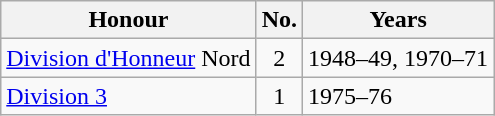<table class="wikitable">
<tr>
<th>Honour</th>
<th>No.</th>
<th>Years</th>
</tr>
<tr>
<td><a href='#'>Division d'Honneur</a> Nord</td>
<td align="center">2</td>
<td>1948–49, 1970–71</td>
</tr>
<tr>
<td><a href='#'>Division 3</a></td>
<td align="center">1</td>
<td>1975–76</td>
</tr>
</table>
